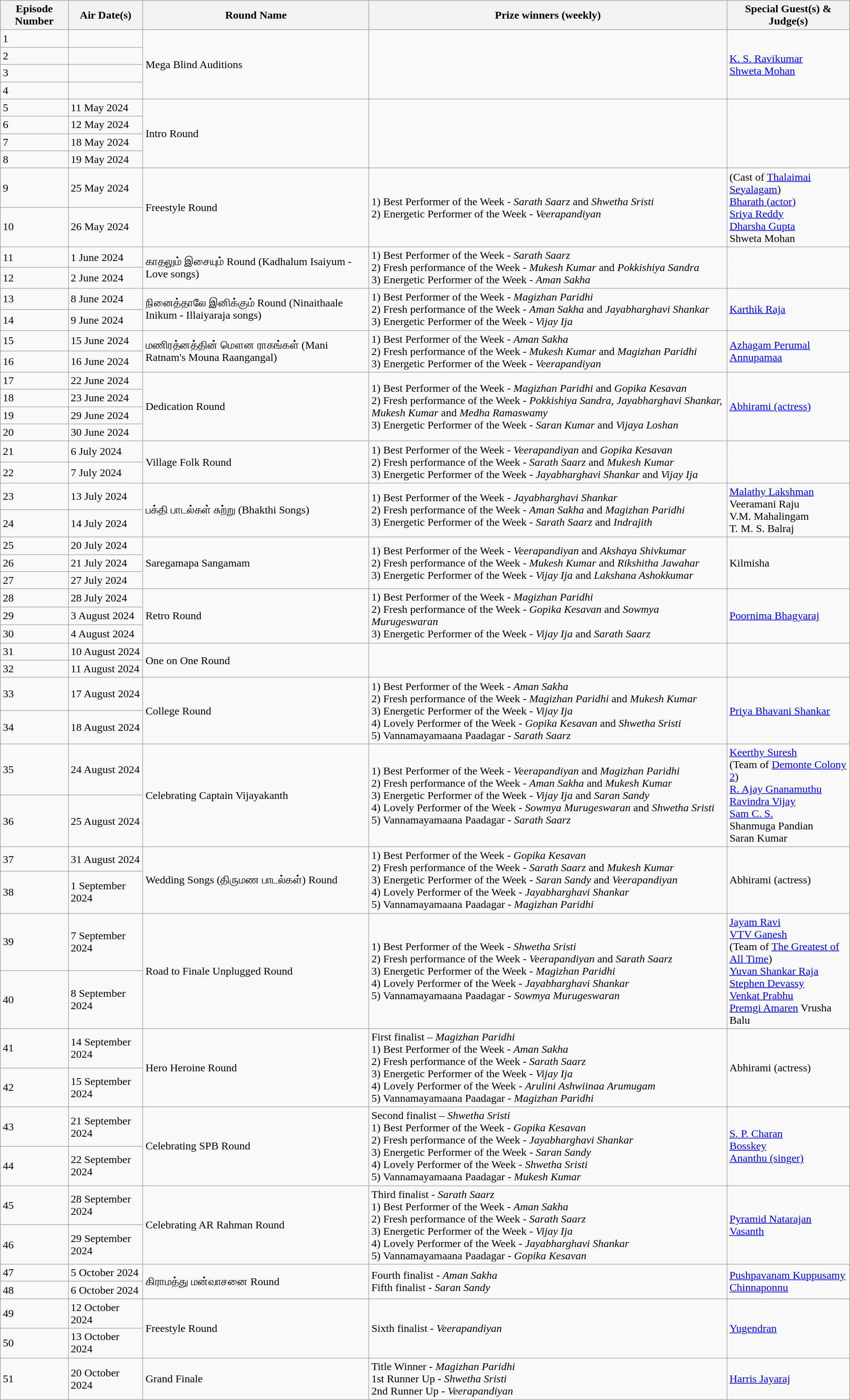<table class="wikitable">
<tr>
<th scope="col">Episode Number</th>
<th scope="col">Air Date(s)</th>
<th scope="col">Round Name</th>
<th scope="col">Prize winners (weekly)</th>
<th scope="col">Special Guest(s) & Judge(s)</th>
</tr>
<tr>
<td>1</td>
<td></td>
<td rowspan="4">Mega Blind Auditions</td>
<td rowspan="4"></td>
<td rowspan="4"><a href='#'>K. S. Ravikumar</a><br><a href='#'>Shweta Mohan</a></td>
</tr>
<tr>
<td>2</td>
<td></td>
</tr>
<tr>
<td>3</td>
<td></td>
</tr>
<tr>
<td>4</td>
<td></td>
</tr>
<tr>
<td>5</td>
<td>11 May 2024</td>
<td rowspan="4">Intro Round</td>
<td rowspan="4"></td>
<td rowspan="4"></td>
</tr>
<tr>
<td>6</td>
<td>12 May 2024</td>
</tr>
<tr>
<td>7</td>
<td>18 May 2024</td>
</tr>
<tr>
<td>8</td>
<td>19 May 2024</td>
</tr>
<tr>
<td>9</td>
<td>25 May 2024</td>
<td rowspan="2">Freestyle Round</td>
<td rowspan="2">1) Best Performer of the Week - <em>Sarath Saarz</em> and   <em>Shwetha Sristi</em><br>2) Energetic Performer of the Week - <em>Veerapandiyan</em></td>
<td rowspan="2">(Cast of <a href='#'>Thalaimai Seyalagam</a>)<br><a href='#'>Bharath (actor)</a><br><a href='#'>Sriya Reddy</a><br><a href='#'>Dharsha Gupta</a><br>Shweta Mohan</td>
</tr>
<tr>
<td>10</td>
<td>26 May 2024</td>
</tr>
<tr>
<td>11</td>
<td>1 June 2024</td>
<td rowspan="2">காதலும் இசையும் Round (Kadhalum Isaiyum - Love songs)</td>
<td rowspan="2">1) Best Performer of the Week - <em>Sarath Saarz</em><br>2) Fresh performance of the Week - <em>Mukesh Kumar</em> and <em>Pokkishiya Sandra</em><br>3) Energetic Performer of the Week - <em>Aman Sakha</em></td>
<td rowspan="2"></td>
</tr>
<tr>
<td>12</td>
<td>2 June 2024</td>
</tr>
<tr>
<td>13</td>
<td>8 June 2024</td>
<td rowspan="2">நினைத்தாலே இனிக்கும் Round (Ninaithaale Inikum - Illaiyaraja songs)</td>
<td rowspan="2">1) Best Performer of the Week - <em>Magizhan Paridhi</em><br>2) Fresh performance of the Week - <em>Aman Sakha</em> and <em>Jayabharghavi Shankar</em><br>3) Energetic Performer of the Week - <em>Vijay Ija</em></td>
<td rowspan="2"><a href='#'>Karthik Raja</a></td>
</tr>
<tr>
<td>14</td>
<td>9 June 2024</td>
</tr>
<tr>
<td>15</td>
<td>15 June 2024</td>
<td rowspan="2">மணிரத்னத்தின் மௌன ராகங்கள் (Mani Ratnam's Mouna Raangangal)</td>
<td rowspan="2">1) Best Performer of the Week - <em>Aman Sakha</em><br>2) Fresh performance of the Week - <em>Mukesh Kumar</em> and <em>Magizhan Paridhi</em><br>3) Energetic Performer of the Week - <em>Veerapandiyan</em></td>
<td rowspan="2"><a href='#'>Azhagam Perumal</a><br><a href='#'>Annupamaa</a></td>
</tr>
<tr>
<td>16</td>
<td>16 June 2024</td>
</tr>
<tr>
<td>17</td>
<td>22 June 2024</td>
<td rowspan="4">Dedication Round</td>
<td rowspan="4">1) Best Performer of the Week - <em>Magizhan Paridhi</em> and <em>Gopika Kesavan</em><br>2) Fresh performance of the Week - <em>Pokkishiya Sandra</em>, <em>Jayabharghavi Shankar, Mukesh Kumar</em> and <em>Medha Ramaswamy</em><br>3) Energetic Performer of the Week - <em>Saran Kumar</em> and <em>Vijaya Loshan</em></td>
<td rowspan="4"><a href='#'>Abhirami (actress)</a></td>
</tr>
<tr>
<td>18</td>
<td>23 June 2024</td>
</tr>
<tr>
<td>19</td>
<td>29 June 2024</td>
</tr>
<tr>
<td>20</td>
<td>30 June 2024</td>
</tr>
<tr>
<td>21</td>
<td>6 July 2024</td>
<td rowspan="2">Village Folk Round</td>
<td rowspan="2">1) Best Performer of the Week - <em>Veerapandiyan</em> and <em>Gopika Kesavan</em><br>2) Fresh performance of the Week - <em>Sarath Saarz</em> and <em>Mukesh Kumar</em><br>3) Energetic Performer of the Week - <em>Jayabharghavi Shankar</em> and <em>Vijay Ija</em></td>
<td rowspan="2"></td>
</tr>
<tr>
<td>22</td>
<td>7 July 2024</td>
</tr>
<tr>
<td>23</td>
<td>13 July 2024</td>
<td rowspan="2">பக்தி பாடல்கள் சுற்று (Bhakthi Songs)</td>
<td rowspan="2">1) Best Performer of the Week - <em>Jayabharghavi Shankar</em><br>2) Fresh performance of the Week - <em>Aman Sakha</em> and <em>Magizhan Paridhi</em><br>3) Energetic Performer of the Week - <em>Sarath Saarz</em> and <em>Indrajith</em></td>
<td rowspan="2"><a href='#'>Malathy Lakshman</a><br>Veeramani Raju <br>V.M. Mahalingam<br>T. M. S. Balraj</td>
</tr>
<tr>
<td>24</td>
<td>14 July 2024</td>
</tr>
<tr>
<td>25</td>
<td>20 July 2024</td>
<td rowspan="3">Saregamapa Sangamam</td>
<td rowspan="3">1) Best Performer of the Week - <em>Veerapandiyan</em> and <em>Akshaya Shivkumar</em><br>2) Fresh performance of the Week - <em>Mukesh Kumar</em> and <em>Rikshitha Jawahar</em><br>3) Energetic Performer of the Week - <em>Vijay Ija</em> and <em>Lakshana Ashokkumar</em></td>
<td rowspan="3">Kilmisha</td>
</tr>
<tr>
<td>26</td>
<td>21 July 2024</td>
</tr>
<tr>
<td>27</td>
<td>27 July 2024</td>
</tr>
<tr>
<td>28</td>
<td>28 July 2024</td>
<td rowspan="3">Retro Round</td>
<td rowspan="3">1) Best Performer of the Week - <em>Magizhan Paridhi</em><br>2) Fresh performance of the Week - <em>Gopika Kesavan</em> and <em>Sowmya Murugeswaran</em><br>3) Energetic Performer of the Week - <em>Vijay Ija</em> and <em>Sarath Saarz</em></td>
<td rowspan="3"><a href='#'>Poornima Bhagyaraj</a></td>
</tr>
<tr>
<td>29</td>
<td>3 August 2024</td>
</tr>
<tr>
<td>30</td>
<td>4 August 2024</td>
</tr>
<tr>
<td>31</td>
<td>10 August 2024</td>
<td rowspan="2">One on One Round</td>
<td rowspan="2"></td>
<td rowspan="2"></td>
</tr>
<tr>
<td>32</td>
<td>11 August 2024</td>
</tr>
<tr>
<td>33</td>
<td>17 August 2024</td>
<td rowspan="2">College Round</td>
<td rowspan="2">1) Best Performer of the Week - <em>Aman Sakha</em><br>2) Fresh performance of the Week - <em>Magizhan Paridhi</em> and <em>Mukesh Kumar</em><br>3) Energetic Performer of the Week - <em>Vijay Ija</em><br>4) Lovely Performer of the Week - <em>Gopika Kesavan</em> and <em>Shwetha Sristi</em><br>5) Vannamayamaana Paadagar - <em>Sarath Saarz</em></td>
<td rowspan="2"><a href='#'>Priya Bhavani Shankar</a></td>
</tr>
<tr>
<td>34</td>
<td>18 August 2024</td>
</tr>
<tr>
<td>35</td>
<td>24 August 2024</td>
<td rowspan="2">Celebrating Captain Vijayakanth</td>
<td rowspan="2">1) Best Performer of the Week - <em>Veerapandiyan</em> and <em>Magizhan Paridhi</em><br>2) Fresh performance of the Week - <em>Aman Sakha</em> and <em>Mukesh Kumar</em><br>3) Energetic Performer of the Week - <em>Vijay Ija</em> and <em>Saran Sandy</em><br>4) Lovely Performer of the Week - <em>Sowmya Murugeswaran</em> and <em>Shwetha Sristi</em><br>5) Vannamayamaana Paadagar - <em>Sarath Saarz</em></td>
<td rowspan="2"><a href='#'>Keerthy Suresh</a><br>(Team of <a href='#'>Demonte Colony 2</a>)<br><a href='#'>R. Ajay Gnanamuthu</a><br><a href='#'>Ravindra Vijay</a><br><a href='#'>Sam C. S.</a><br>Shanmuga Pandian<br>Saran Kumar</td>
</tr>
<tr>
<td>36</td>
<td>25 August 2024</td>
</tr>
<tr>
<td>37</td>
<td>31 August 2024</td>
<td rowspan="2">Wedding Songs (திருமண பாடல்கள்) Round</td>
<td rowspan="2">1) Best Performer of the Week - <em>Gopika Kesavan</em><br>2) Fresh performance of the Week - <em>Sarath Saarz</em> and <em>Mukesh Kumar</em><br>3) Energetic Performer of the Week - <em>Saran Sandy</em> and <em>Veerapandiyan</em><br>4) Lovely Performer of the Week - <em>Jayabharghavi Shankar</em><br>5) Vannamayamaana Paadagar - <em>Magizhan Paridhi</em></td>
<td rowspan="2">Abhirami (actress)</td>
</tr>
<tr>
<td>38</td>
<td>1 September 2024</td>
</tr>
<tr>
<td>39</td>
<td>7 September 2024</td>
<td rowspan="2">Road to Finale Unplugged Round</td>
<td rowspan="2">1) Best Performer of the Week - <em>Shwetha Sristi</em><br>2) Fresh performance of the Week - <em>Veerapandiyan</em> and <em>Sarath Saarz</em><br>3) Energetic Performer of the Week - <em>Magizhan Paridhi</em><br>4) Lovely Performer of the Week - <em>Jayabharghavi Shankar</em><br>5) Vannamayamaana Paadagar - <em>Sowmya Murugeswaran</em></td>
<td rowspan="2"><a href='#'>Jayam Ravi</a><br><a href='#'>VTV Ganesh</a><br>(Team of <a href='#'>The Greatest of All Time</a>)<br><a href='#'>Yuvan Shankar Raja</a><br><a href='#'>Stephen Devassy</a><br><a href='#'>Venkat Prabhu</a><br><a href='#'>Premgi Amaren</a>
Vrusha Balu</td>
</tr>
<tr>
<td>40</td>
<td>8 September 2024</td>
</tr>
<tr>
<td>41</td>
<td>14 September 2024</td>
<td rowspan="2">Hero Heroine Round</td>
<td rowspan="2">First finalist <em>– Magizhan Paridhi</em><br>1) Best Performer of the Week - <em>Aman Sakha</em><br>2) Fresh performance of the Week - <em>Sarath Saarz</em><br>3) Energetic Performer of the Week - <em>Vijay Ija</em><br>4) Lovely Performer of the Week - <em>Arulini Ashwiinaa Arumugam</em><br>5) Vannamayamaana Paadagar - <em>Magizhan Paridhi</em></td>
<td rowspan="2">Abhirami (actress)</td>
</tr>
<tr>
<td>42</td>
<td>15 September 2024</td>
</tr>
<tr>
<td>43</td>
<td>21 September 2024</td>
<td rowspan="2">Celebrating SPB Round</td>
<td rowspan="2">Second finalist <em>– Shwetha Sristi</em><br>1) Best Performer of the Week - <em>Gopika Kesavan</em><br>2) Fresh performance of the Week - <em>Jayabharghavi Shankar</em><br>3) Energetic Performer of the Week - <em>Saran Sandy</em><br>4) Lovely Performer of the Week - <em>Shwetha Sristi</em><br>5) Vannamayamaana Paadagar - <em>Mukesh Kumar</em></td>
<td rowspan="2"><a href='#'>S. P. Charan</a><br><a href='#'>Bosskey</a><br><a href='#'>Ananthu (singer)</a></td>
</tr>
<tr>
<td>44</td>
<td>22 September 2024</td>
</tr>
<tr>
<td>45</td>
<td>28 September 2024</td>
<td rowspan="2">Celebrating AR Rahman Round</td>
<td rowspan="2">Third finalist - <em>Sarath Saarz</em><br>1) Best Performer of the Week - <em>Aman Sakha</em><br>2) Fresh performance of the Week - <em>Sarath Saarz</em><br>3) Energetic Performer of the Week - <em>Vijay Ija</em><br>4) Lovely Performer of the Week - <em>Jayabharghavi Shankar</em><br>5) Vannamayamaana Paadagar - <em>Gopika Kesavan</em></td>
<td rowspan="2"><a href='#'>Pyramid Natarajan</a><br><a href='#'>Vasanth</a></td>
</tr>
<tr>
<td>46</td>
<td>29 September 2024</td>
</tr>
<tr>
<td>47</td>
<td>5 October 2024</td>
<td rowspan="2">கிராமத்து மன்வாசனை Round</td>
<td rowspan="2">Fourth finalist - <em>Aman Sakha</em><br>Fifth finalist - <em>Saran Sandy</em></td>
<td rowspan="2"><a href='#'>Pushpavanam Kuppusamy</a><br><a href='#'>Chinnaponnu</a></td>
</tr>
<tr>
<td>48</td>
<td>6 October 2024</td>
</tr>
<tr>
<td>49</td>
<td>12 October 2024</td>
<td rowspan="2">Freestyle Round</td>
<td rowspan="2">Sixth finalist - <em>Veerapandiyan</em></td>
<td rowspan="2"><a href='#'>Yugendran</a></td>
</tr>
<tr>
<td>50</td>
<td>13 October 2024</td>
</tr>
<tr>
<td>51</td>
<td>20 October 2024</td>
<td>Grand Finale</td>
<td>Title Winner - <em>Magizhan Paridhi</em> <br>1st Runner Up - <em>Shwetha Sristi</em><br>2nd Runner Up - <em>Veerapandiyan</em></td>
<td><a href='#'>Harris Jayaraj</a></td>
</tr>
</table>
